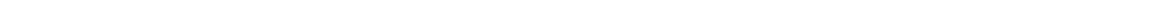<table style="width:1000px; text-align:center;">
<tr style="color:white;">
<td style="background:">12.6%</td>
<td style="background:">15.6%</td>
<td style="background:"></td>
<td style="background:"></td>
<td style="background:">31.5%</td>
<td style="background:"><strong>38.0%</strong></td>
<td style="background:"></td>
</tr>
<tr>
<td></td>
<td></td>
<td></td>
<td></td>
<td></td>
<td></td>
<td></td>
<td></td>
</tr>
</table>
